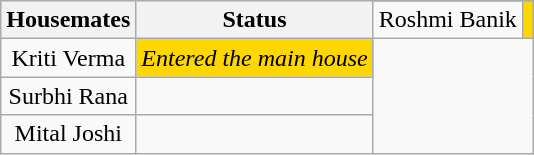<table class="wikitable sortable" style="text-align:center;">
<tr>
<th rowspan="2">Housemates</th>
<th rowspan="2">Status</th>
</tr>
<tr>
<td>Roshmi Banik</td>
<td bgcolor=gold><em></em></td>
</tr>
<tr>
<td>Kriti Verma</td>
<td bgcolor=gold><em>Entered the main house</em></td>
</tr>
<tr>
<td>Surbhi Rana</td>
<td></td>
</tr>
<tr>
<td>Mital Joshi</td>
<td></td>
</tr>
</table>
